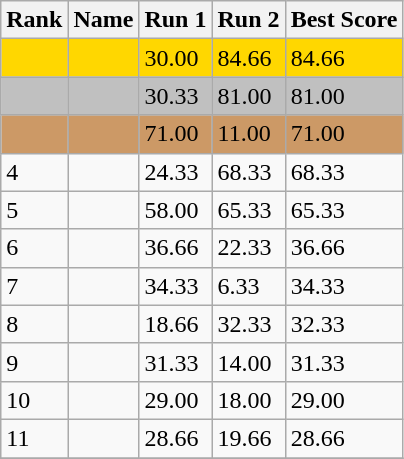<table class="wikitable">
<tr>
<th>Rank</th>
<th>Name</th>
<th>Run 1</th>
<th>Run 2</th>
<th>Best Score</th>
</tr>
<tr style="background:gold;">
<td></td>
<td></td>
<td>30.00</td>
<td>84.66</td>
<td>84.66</td>
</tr>
<tr style="background:silver;">
<td></td>
<td></td>
<td>30.33</td>
<td>81.00</td>
<td>81.00</td>
</tr>
<tr style="background:#cc9966;">
<td></td>
<td></td>
<td>71.00</td>
<td>11.00</td>
<td>71.00</td>
</tr>
<tr>
<td>4</td>
<td></td>
<td>24.33</td>
<td>68.33</td>
<td>68.33</td>
</tr>
<tr>
<td>5</td>
<td></td>
<td>58.00</td>
<td>65.33</td>
<td>65.33</td>
</tr>
<tr>
<td>6</td>
<td></td>
<td>36.66</td>
<td>22.33</td>
<td>36.66</td>
</tr>
<tr>
<td>7</td>
<td></td>
<td>34.33</td>
<td>6.33</td>
<td>34.33</td>
</tr>
<tr>
<td>8</td>
<td></td>
<td>18.66</td>
<td>32.33</td>
<td>32.33</td>
</tr>
<tr>
<td>9</td>
<td></td>
<td>31.33</td>
<td>14.00</td>
<td>31.33</td>
</tr>
<tr>
<td>10</td>
<td></td>
<td>29.00</td>
<td>18.00</td>
<td>29.00</td>
</tr>
<tr>
<td>11</td>
<td></td>
<td>28.66</td>
<td>19.66</td>
<td>28.66</td>
</tr>
<tr>
</tr>
</table>
